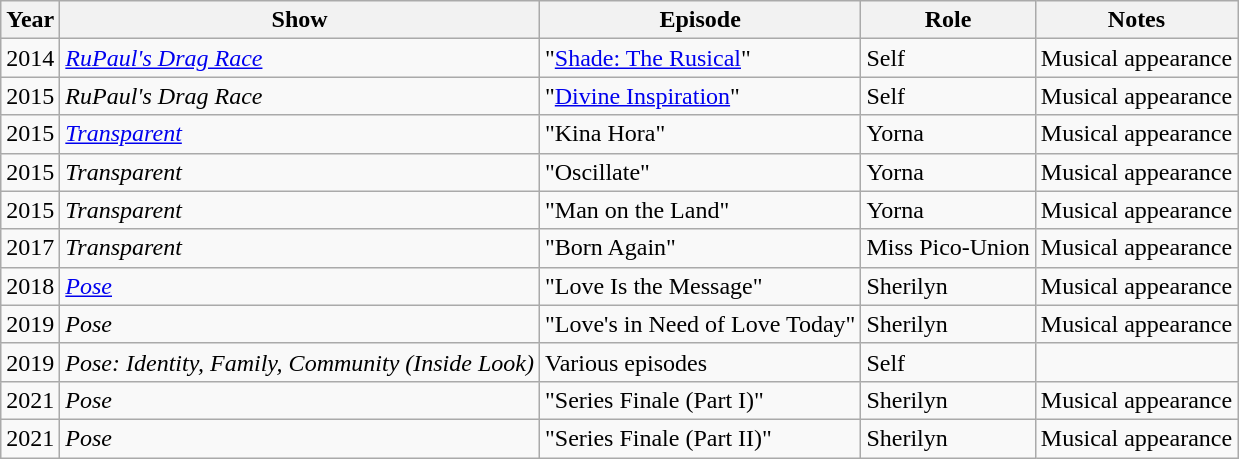<table class="wikitable">
<tr>
<th>Year</th>
<th>Show</th>
<th>Episode</th>
<th>Role</th>
<th>Notes</th>
</tr>
<tr>
<td>2014</td>
<td><em><a href='#'>RuPaul's Drag Race</a></em></td>
<td>"<a href='#'>Shade: The Rusical</a>"</td>
<td>Self</td>
<td>Musical appearance</td>
</tr>
<tr>
<td>2015</td>
<td><em>RuPaul's Drag Race</em></td>
<td>"<a href='#'>Divine Inspiration</a>"</td>
<td>Self</td>
<td>Musical appearance</td>
</tr>
<tr>
<td>2015</td>
<td><em><a href='#'>Transparent</a></em></td>
<td>"Kina Hora"</td>
<td>Yorna</td>
<td>Musical appearance</td>
</tr>
<tr>
<td>2015</td>
<td><em>Transparent</em></td>
<td>"Oscillate"</td>
<td>Yorna</td>
<td>Musical appearance</td>
</tr>
<tr>
<td>2015</td>
<td><em>Transparent</em></td>
<td>"Man on the Land"</td>
<td>Yorna</td>
<td>Musical appearance</td>
</tr>
<tr>
<td>2017</td>
<td><em>Transparent</em></td>
<td>"Born Again"</td>
<td>Miss Pico-Union</td>
<td>Musical appearance</td>
</tr>
<tr>
<td>2018</td>
<td><em><a href='#'>Pose</a></em></td>
<td>"Love Is the Message"</td>
<td>Sherilyn</td>
<td>Musical appearance</td>
</tr>
<tr>
<td>2019</td>
<td><em>Pose</em></td>
<td>"Love's in Need of Love Today"</td>
<td>Sherilyn</td>
<td>Musical appearance</td>
</tr>
<tr>
<td>2019</td>
<td><em>Pose: Identity, Family, Community (Inside Look)</em></td>
<td>Various episodes</td>
<td>Self</td>
<td></td>
</tr>
<tr>
<td>2021</td>
<td><em>Pose</em></td>
<td>"Series Finale (Part I)"</td>
<td>Sherilyn</td>
<td>Musical appearance</td>
</tr>
<tr>
<td>2021</td>
<td><em>Pose</em></td>
<td>"Series Finale (Part II)"</td>
<td>Sherilyn</td>
<td>Musical appearance</td>
</tr>
</table>
